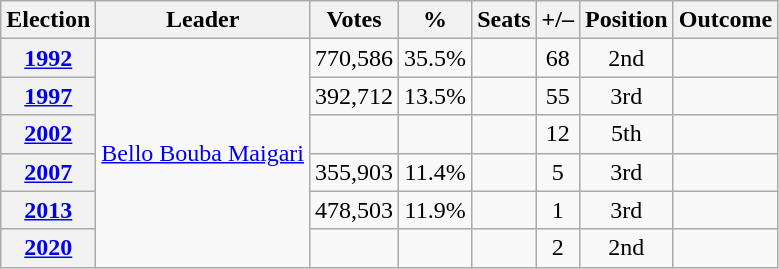<table class="wikitable" style="text-align:center">
<tr>
<th>Election</th>
<th>Leader</th>
<th>Votes</th>
<th>%</th>
<th>Seats</th>
<th>+/–</th>
<th>Position</th>
<th><strong>Outcome</strong></th>
</tr>
<tr>
<th><a href='#'>1992</a></th>
<td rowspan="6"><a href='#'>Bello Bouba Maigari</a></td>
<td>770,586</td>
<td>35.5%</td>
<td></td>
<td> 68</td>
<td> 2nd</td>
<td></td>
</tr>
<tr>
<th><a href='#'>1997</a></th>
<td>392,712</td>
<td>13.5%</td>
<td></td>
<td> 55</td>
<td> 3rd</td>
<td></td>
</tr>
<tr>
<th><a href='#'>2002</a></th>
<td></td>
<td></td>
<td></td>
<td> 12</td>
<td> 5th</td>
<td></td>
</tr>
<tr>
<th><a href='#'>2007</a></th>
<td>355,903</td>
<td>11.4%</td>
<td></td>
<td> 5</td>
<td> 3rd</td>
<td></td>
</tr>
<tr>
<th><a href='#'>2013</a></th>
<td>478,503</td>
<td>11.9%</td>
<td></td>
<td> 1</td>
<td> 3rd</td>
<td></td>
</tr>
<tr>
<th><a href='#'>2020</a></th>
<td></td>
<td></td>
<td></td>
<td> 2</td>
<td> 2nd</td>
<td></td>
</tr>
</table>
